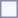<table style="border:1px solid #8888aa; background-color:#f7f8ff; padding:5px; font-size:95%; margin: 0px 12px 12px 0px;">
</table>
